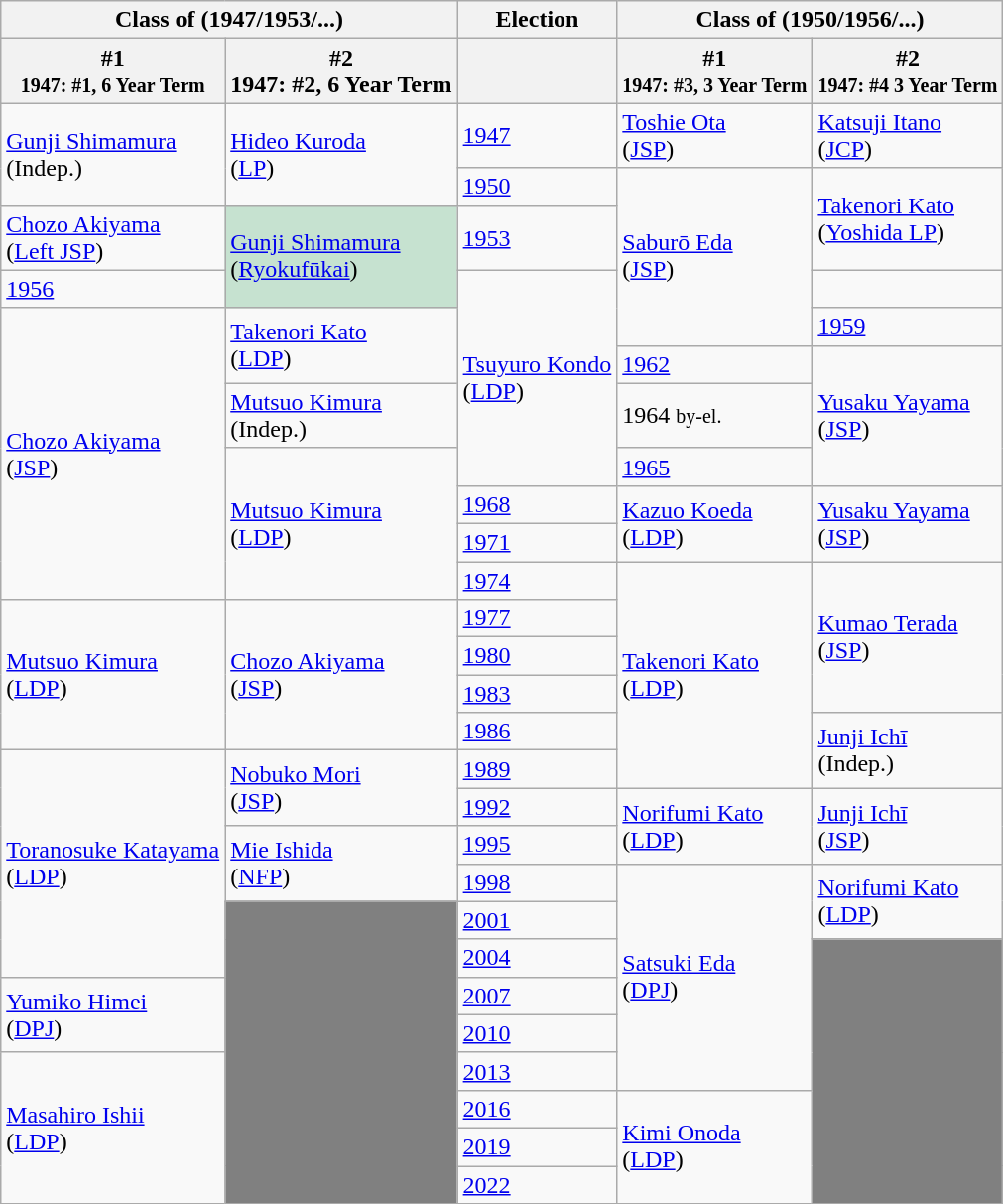<table class="wikitable">
<tr>
<th colspan="2">Class of (1947/1953/...)</th>
<th>Election</th>
<th colspan="2">Class of (1950/1956/...)</th>
</tr>
<tr>
<th>#1<br><small>1947: #1, 6 Year Term</small></th>
<th>#2<br>1947: #2, 6 Year Term</th>
<th></th>
<th>#1<br><small>1947: #3, 3 Year Term</small></th>
<th>#2<br><small>1947: #4 3 Year Term</small></th>
</tr>
<tr>
<td rowspan="2"><a href='#'>Gunji Shimamura</a><br>(Indep.)</td>
<td rowspan="2" ><a href='#'>Hideo Kuroda</a><br>(<a href='#'>LP</a>)</td>
<td><a href='#'>1947</a></td>
<td><a href='#'>Toshie Ota</a><br>(<a href='#'>JSP</a>)</td>
<td><a href='#'>Katsuji Itano</a><br>(<a href='#'>JCP</a>)</td>
</tr>
<tr>
<td><a href='#'>1950</a></td>
<td rowspan="4" ><a href='#'>Saburō Eda</a><br>(<a href='#'>JSP</a>)</td>
<td rowspan="2" ><a href='#'>Takenori Kato</a><br>(<a href='#'>Yoshida LP</a>)</td>
</tr>
<tr>
<td><a href='#'>Chozo Akiyama</a><br>(<a href='#'>Left JSP</a>)</td>
<td rowspan="2" bgcolor=#c6e2d0><a href='#'>Gunji Shimamura</a><br>(<a href='#'>Ryokufūkai</a>)</td>
<td><a href='#'>1953</a></td>
</tr>
<tr>
<td><a href='#'>1956</a></td>
<td rowspan="5" ><a href='#'>Tsuyuro Kondo</a><br>(<a href='#'>LDP</a>)</td>
</tr>
<tr>
<td rowspan="7" ><a href='#'>Chozo Akiyama</a><br>(<a href='#'>JSP</a>)</td>
<td rowspan="2" ><a href='#'>Takenori Kato</a><br>(<a href='#'>LDP</a>)</td>
<td><a href='#'>1959</a></td>
</tr>
<tr>
<td><a href='#'>1962</a></td>
<td rowspan="3" ><a href='#'>Yusaku Yayama</a><br>(<a href='#'>JSP</a>)</td>
</tr>
<tr>
<td><a href='#'>Mutsuo Kimura</a><br>(Indep.)</td>
<td>1964 <small>by-el.</small></td>
</tr>
<tr>
<td rowspan="4" ><a href='#'>Mutsuo Kimura</a><br>(<a href='#'>LDP</a>)</td>
<td><a href='#'>1965</a></td>
</tr>
<tr>
<td><a href='#'>1968</a></td>
<td rowspan="2" ><a href='#'>Kazuo Koeda</a><br>(<a href='#'>LDP</a>)</td>
<td rowspan="2" ><a href='#'>Yusaku Yayama</a><br>(<a href='#'>JSP</a>)</td>
</tr>
<tr>
<td><a href='#'>1971</a></td>
</tr>
<tr>
<td><a href='#'>1974</a></td>
<td rowspan="6" ><a href='#'>Takenori Kato</a><br>(<a href='#'>LDP</a>)</td>
<td rowspan="4" ><a href='#'>Kumao Terada</a><br>(<a href='#'>JSP</a>)</td>
</tr>
<tr>
<td rowspan="4" ><a href='#'>Mutsuo Kimura</a><br>(<a href='#'>LDP</a>)</td>
<td rowspan="4" ><a href='#'>Chozo Akiyama</a><br>(<a href='#'>JSP</a>)</td>
<td><a href='#'>1977</a></td>
</tr>
<tr>
<td><a href='#'>1980</a></td>
</tr>
<tr>
<td><a href='#'>1983</a></td>
</tr>
<tr>
<td><a href='#'>1986</a></td>
<td rowspan="2"><a href='#'>Junji Ichī</a><br>(Indep.)</td>
</tr>
<tr>
<td rowspan="6" ><a href='#'>Toranosuke Katayama</a><br>(<a href='#'>LDP</a>)</td>
<td rowspan="2" ><a href='#'>Nobuko Mori</a><br>(<a href='#'>JSP</a>)</td>
<td><a href='#'>1989</a></td>
</tr>
<tr>
<td><a href='#'>1992</a></td>
<td rowspan="2" ><a href='#'>Norifumi Kato</a><br>(<a href='#'>LDP</a>)</td>
<td rowspan="2" ><a href='#'>Junji Ichī</a><br>(<a href='#'>JSP</a>)</td>
</tr>
<tr>
<td rowspan="2" ><a href='#'>Mie Ishida</a><br>(<a href='#'>NFP</a>)</td>
<td><a href='#'>1995</a></td>
</tr>
<tr>
<td><a href='#'>1998</a></td>
<td rowspan="6" ><a href='#'>Satsuki Eda</a><br>(<a href='#'>DPJ</a>)</td>
<td rowspan="2" ><a href='#'>Norifumi Kato</a><br>(<a href='#'>LDP</a>)</td>
</tr>
<tr>
<td rowspan="8" bgcolor=grey></td>
<td><a href='#'>2001</a></td>
</tr>
<tr>
<td><a href='#'>2004</a></td>
<td rowspan="7" bgcolor=grey></td>
</tr>
<tr>
<td rowspan="2" ><a href='#'>Yumiko Himei</a><br>(<a href='#'>DPJ</a>)</td>
<td><a href='#'>2007</a></td>
</tr>
<tr>
<td><a href='#'>2010</a></td>
</tr>
<tr>
<td rowspan="4" ><a href='#'>Masahiro Ishii</a><br>(<a href='#'>LDP</a>)</td>
<td><a href='#'>2013</a></td>
</tr>
<tr>
<td><a href='#'>2016</a></td>
<td rowspan="3" ><a href='#'>Kimi Onoda</a><br>(<a href='#'>LDP</a>)</td>
</tr>
<tr>
<td><a href='#'>2019</a></td>
</tr>
<tr>
<td><a href='#'>2022</a></td>
</tr>
</table>
